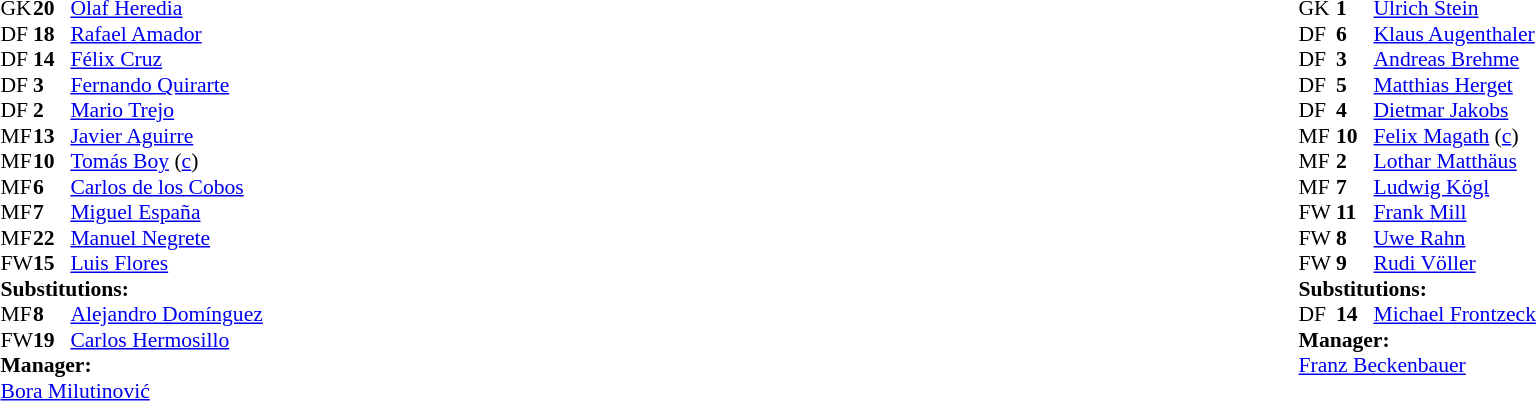<table width="100%">
<tr>
<td valign="top" width="50%"><br><table style="font-size: 90%" cellspacing="0" cellpadding="0">
<tr>
<td colspan="4"></td>
</tr>
<tr>
<th width=" "></th>
<th width="25"></th>
</tr>
<tr>
<td>GK</td>
<td><strong>20</strong></td>
<td><a href='#'>Olaf Heredia</a></td>
</tr>
<tr>
<td>DF</td>
<td><strong>18</strong></td>
<td><a href='#'>Rafael Amador</a></td>
</tr>
<tr>
<td>DF</td>
<td><strong>14</strong></td>
<td><a href='#'>Félix Cruz</a></td>
</tr>
<tr>
<td>DF</td>
<td><strong>3</strong></td>
<td><a href='#'>Fernando Quirarte</a></td>
</tr>
<tr>
<td>DF</td>
<td><strong>2</strong></td>
<td><a href='#'>Mario Trejo</a></td>
</tr>
<tr>
<td>MF</td>
<td><strong>13</strong></td>
<td><a href='#'>Javier Aguirre</a></td>
</tr>
<tr>
<td>MF</td>
<td><strong>10</strong></td>
<td><a href='#'>Tomás Boy</a> (<a href='#'>c</a>)</td>
<td></td>
<td></td>
</tr>
<tr>
<td>MF</td>
<td><strong>6</strong></td>
<td><a href='#'>Carlos de los Cobos</a></td>
</tr>
<tr>
<td>MF</td>
<td><strong>7</strong></td>
<td><a href='#'>Miguel España</a></td>
</tr>
<tr>
<td>MF</td>
<td><strong>22</strong></td>
<td><a href='#'>Manuel Negrete</a></td>
<td></td>
<td></td>
</tr>
<tr>
<td>FW</td>
<td><strong>15</strong></td>
<td><a href='#'>Luis Flores</a></td>
</tr>
<tr>
<td colspan=3><strong>Substitutions:</strong></td>
</tr>
<tr>
<td>MF</td>
<td><strong>8</strong></td>
<td><a href='#'>Alejandro Domínguez</a></td>
<td></td>
<td></td>
</tr>
<tr>
<td>FW</td>
<td><strong>19</strong></td>
<td><a href='#'>Carlos Hermosillo</a></td>
<td></td>
<td></td>
</tr>
<tr>
<td colspan=3><strong>Manager:</strong></td>
</tr>
<tr>
<td colspan=3> <a href='#'>Bora Milutinović</a></td>
</tr>
</table>
</td>
<td style="vertical-align:top; width:50%;"><br><table style="font-size:90%; margin:auto;" cellspacing="0" cellpadding="0">
<tr>
<th width=25></th>
<th width=25></th>
</tr>
<tr>
<td>GK</td>
<td><strong>1</strong></td>
<td><a href='#'>Ulrich Stein</a></td>
</tr>
<tr>
<td>DF</td>
<td><strong>6</strong></td>
<td><a href='#'>Klaus Augenthaler</a></td>
<td></td>
<td></td>
</tr>
<tr>
<td>DF</td>
<td><strong>3</strong></td>
<td><a href='#'>Andreas Brehme</a></td>
</tr>
<tr>
<td>DF</td>
<td><strong>5</strong></td>
<td><a href='#'>Matthias Herget</a></td>
</tr>
<tr>
<td>DF</td>
<td><strong>4</strong></td>
<td><a href='#'>Dietmar Jakobs</a></td>
</tr>
<tr>
<td>MF</td>
<td><strong>10</strong></td>
<td><a href='#'>Felix Magath</a> (<a href='#'>c</a>)</td>
</tr>
<tr>
<td>MF</td>
<td><strong>2</strong></td>
<td><a href='#'>Lothar Matthäus</a></td>
</tr>
<tr>
<td>MF</td>
<td><strong>7</strong></td>
<td><a href='#'>Ludwig Kögl</a></td>
</tr>
<tr>
<td>FW</td>
<td><strong>11</strong></td>
<td><a href='#'>Frank Mill</a></td>
</tr>
<tr>
<td>FW</td>
<td><strong>8</strong></td>
<td><a href='#'>Uwe Rahn</a></td>
</tr>
<tr>
<td>FW</td>
<td><strong>9</strong></td>
<td><a href='#'>Rudi Völler</a></td>
</tr>
<tr>
<td colspan=3><strong>Substitutions:</strong></td>
</tr>
<tr>
<td>DF</td>
<td><strong>14</strong></td>
<td><a href='#'>Michael Frontzeck</a></td>
<td></td>
<td></td>
</tr>
<tr>
<td colspan=3><strong>Manager:</strong></td>
</tr>
<tr>
<td colspan=3><a href='#'>Franz Beckenbauer</a></td>
</tr>
</table>
</td>
</tr>
</table>
